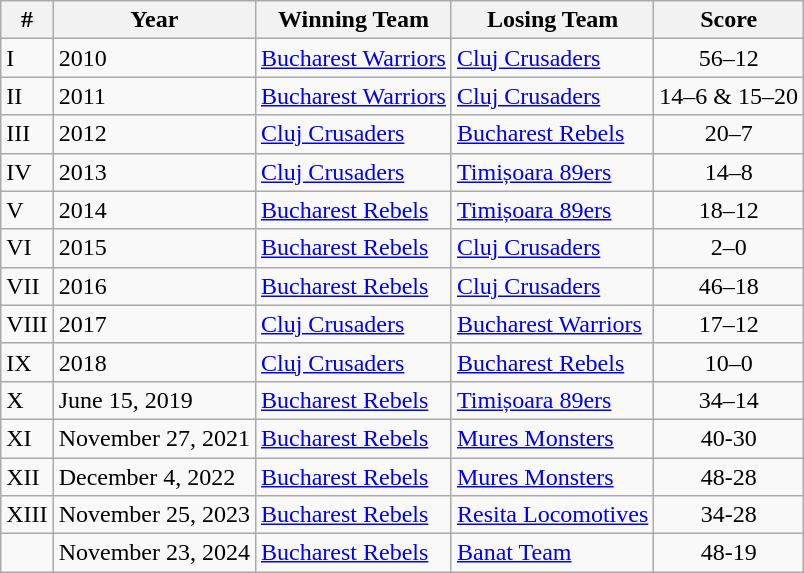<table class=wikitable>
<tr>
<th>#</th>
<th>Year</th>
<th>Winning Team</th>
<th>Losing Team</th>
<th>Score</th>
</tr>
<tr>
<td>I</td>
<td>2010</td>
<td><a href='#'>Bucharest Warriors</a></td>
<td><a href='#'>Cluj Crusaders</a></td>
<td align="center">56–12</td>
</tr>
<tr>
<td>II</td>
<td>2011</td>
<td><a href='#'>Bucharest Warriors</a></td>
<td><a href='#'>Cluj Crusaders</a></td>
<td align="center">14–6 & 15–20</td>
</tr>
<tr>
<td>III</td>
<td>2012</td>
<td><a href='#'>Cluj Crusaders</a></td>
<td><a href='#'>Bucharest Rebels</a></td>
<td align="center">20–7</td>
</tr>
<tr>
<td>IV</td>
<td>2013</td>
<td><a href='#'>Cluj Crusaders</a></td>
<td><a href='#'>Timișoara 89ers</a></td>
<td align="center">14–8</td>
</tr>
<tr>
<td>V</td>
<td>2014</td>
<td><a href='#'>Bucharest Rebels</a></td>
<td><a href='#'>Timișoara 89ers</a></td>
<td style="text-align:center;">18–12</td>
</tr>
<tr>
<td>VI</td>
<td>2015</td>
<td><a href='#'>Bucharest Rebels</a></td>
<td><a href='#'>Cluj Crusaders</a></td>
<td style="text-align:center;">2–0</td>
</tr>
<tr>
<td>VII</td>
<td>2016</td>
<td><a href='#'>Bucharest Rebels</a></td>
<td><a href='#'>Cluj Crusaders</a></td>
<td style="text-align:center;">46–18</td>
</tr>
<tr>
<td>VIII</td>
<td>2017</td>
<td><a href='#'>Cluj Crusaders</a></td>
<td><a href='#'>Bucharest Warriors</a></td>
<td style="text-align:center;">17–12</td>
</tr>
<tr>
<td>IX</td>
<td>2018</td>
<td><a href='#'>Cluj Crusaders</a></td>
<td><a href='#'>Bucharest Rebels</a></td>
<td style="text-align:center;">10–0</td>
</tr>
<tr>
<td>X</td>
<td>June 15, 2019</td>
<td><a href='#'>Bucharest Rebels</a></td>
<td><a href='#'>Timișoara 89ers</a></td>
<td style="text-align:center;">34–14</td>
</tr>
<tr>
<td>XI</td>
<td>November 27, 2021</td>
<td><a href='#'>Bucharest Rebels</a></td>
<td><a href='#'>Mures Monsters</a></td>
<td style="text-align:center;">40-30</td>
</tr>
<tr>
<td>XII</td>
<td>December 4, 2022</td>
<td><a href='#'>Bucharest Rebels</a></td>
<td><a href='#'>Mures Monsters</a></td>
<td style="text-align:center;">48-28</td>
</tr>
<tr>
<td>XIII</td>
<td>November 25, 2023</td>
<td><a href='#'>Bucharest Rebels</a></td>
<td><a href='#'>Resita Locomotives</a></td>
<td style="text-align:center;">34-28</td>
</tr>
<tr>
<td></td>
<td>November 23, 2024</td>
<td><a href='#'>Bucharest Rebels</a></td>
<td><a href='#'>Banat Team</a></td>
<td style="text-align:center;">48-19</td>
</tr>
</table>
